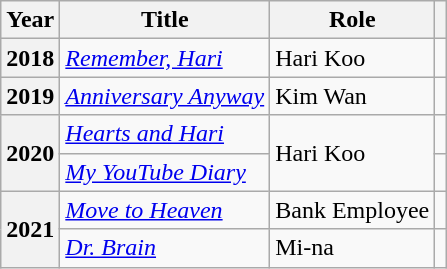<table class="wikitable plainrowheaders sortable">
<tr>
<th scope="col">Year</th>
<th scope="col">Title</th>
<th scope="col">Role</th>
<th scope="col" class="unsortable"></th>
</tr>
<tr>
<th scope="row">2018</th>
<td><em><a href='#'>Remember, Hari</a></em></td>
<td>Hari Koo</td>
<td></td>
</tr>
<tr>
<th scope="row">2019</th>
<td><em><a href='#'>Anniversary Anyway</a></em></td>
<td>Kim Wan</td>
<td style="text-align:center"></td>
</tr>
<tr>
<th scope="row" rowspan="2">2020</th>
<td><em><a href='#'>Hearts and Hari</a></em></td>
<td rowspan="2">Hari Koo</td>
<td style="text-align:center"></td>
</tr>
<tr>
<td><em><a href='#'>My YouTube Diary</a></em></td>
<td style="text-align:center"></td>
</tr>
<tr>
<th scope="row" rowspan="2">2021</th>
<td><em><a href='#'>Move to Heaven</a></em></td>
<td>Bank Employee</td>
<td style="text-align:center"></td>
</tr>
<tr>
<td><em><a href='#'>Dr. Brain</a></em></td>
<td>Mi-na</td>
<td style="text-align:center"></td>
</tr>
</table>
